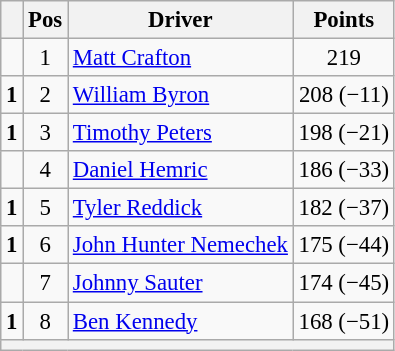<table class="wikitable" style="font-size: 95%;">
<tr>
<th></th>
<th>Pos</th>
<th>Driver</th>
<th>Points</th>
</tr>
<tr>
<td align="left"></td>
<td style="text-align:center;">1</td>
<td><a href='#'>Matt Crafton</a></td>
<td style="text-align:center;">219</td>
</tr>
<tr>
<td align="left"> <strong>1</strong></td>
<td style="text-align:center;">2</td>
<td><a href='#'>William Byron</a></td>
<td style="text-align:center;">208 (−11)</td>
</tr>
<tr>
<td align="left"> <strong>1</strong></td>
<td style="text-align:center;">3</td>
<td><a href='#'>Timothy Peters</a></td>
<td style="text-align:center;">198 (−21)</td>
</tr>
<tr>
<td align="left"></td>
<td style="text-align:center;">4</td>
<td><a href='#'>Daniel Hemric</a></td>
<td style="text-align:center;">186 (−33)</td>
</tr>
<tr>
<td align="left"> <strong>1</strong></td>
<td style="text-align:center;">5</td>
<td><a href='#'>Tyler Reddick</a></td>
<td style="text-align:center;">182 (−37)</td>
</tr>
<tr>
<td align="left"> <strong>1</strong></td>
<td style="text-align:center;">6</td>
<td><a href='#'>John Hunter Nemechek</a></td>
<td style="text-align:center;">175 (−44)</td>
</tr>
<tr>
<td align="left"></td>
<td style="text-align:center;">7</td>
<td><a href='#'>Johnny Sauter</a></td>
<td style="text-align:center;">174 (−45)</td>
</tr>
<tr>
<td align="left"> <strong>1</strong></td>
<td style="text-align:center;">8</td>
<td><a href='#'>Ben Kennedy</a></td>
<td style="text-align:center;">168 (−51)</td>
</tr>
<tr class="sortbottom">
<th colspan="9"></th>
</tr>
</table>
